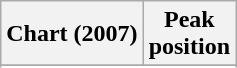<table class="wikitable plainrowheaders">
<tr>
<th>Chart (2007)</th>
<th>Peak<br>position</th>
</tr>
<tr>
</tr>
<tr>
</tr>
</table>
